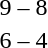<table style="text-align:center">
<tr>
<th width=200></th>
<th width=100></th>
<th width=200></th>
</tr>
<tr>
<td align=right><strong></strong></td>
<td>9 – 8</td>
<td align=left></td>
</tr>
<tr>
<td align=right><strong></strong></td>
<td>6 – 4</td>
<td align=left></td>
</tr>
</table>
